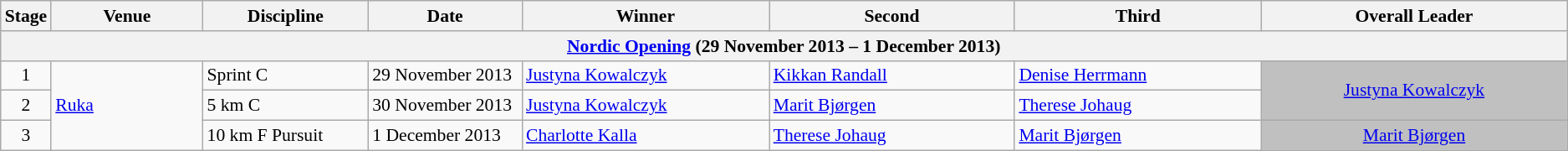<table class="wikitable" style="font-size: 90%">
<tr>
<th scope="col">Stage</th>
<th scope="col" width="120">Venue</th>
<th scope="col" width="130">Discipline</th>
<th scope="col" width="120">Date</th>
<th scope="col" width="200">Winner</th>
<th scope="col" width="200">Second</th>
<th scope="col" width="200">Third</th>
<th scope="col" width="250">Overall Leader</th>
</tr>
<tr>
<th scope="row" style="text-align:center" colspan="9"><a href='#'>Nordic Opening</a> (29 November 2013 – 1 December 2013)</th>
</tr>
<tr>
<td align="center">1</td>
<td rowspan="3"> <a href='#'>Ruka</a></td>
<td>Sprint C</td>
<td>29 November 2013</td>
<td> <a href='#'>Justyna Kowalczyk</a></td>
<td> <a href='#'>Kikkan Randall</a></td>
<td> <a href='#'>Denise Herrmann</a></td>
<td style="background:#c0c0c0;" align="center" rowspan="2"> <a href='#'>Justyna Kowalczyk</a></td>
</tr>
<tr>
<td align="center">2</td>
<td>5 km C</td>
<td>30 November 2013</td>
<td> <a href='#'>Justyna Kowalczyk</a></td>
<td> <a href='#'>Marit Bjørgen</a></td>
<td> <a href='#'>Therese Johaug</a></td>
</tr>
<tr>
<td align="center">3</td>
<td>10 km F Pursuit</td>
<td>1 December 2013</td>
<td> <a href='#'>Charlotte Kalla</a></td>
<td> <a href='#'>Therese Johaug</a></td>
<td> <a href='#'>Marit Bjørgen</a></td>
<td style="background:#c0c0c0;" align="center" rowspan="1"> <a href='#'>Marit Bjørgen</a></td>
</tr>
</table>
